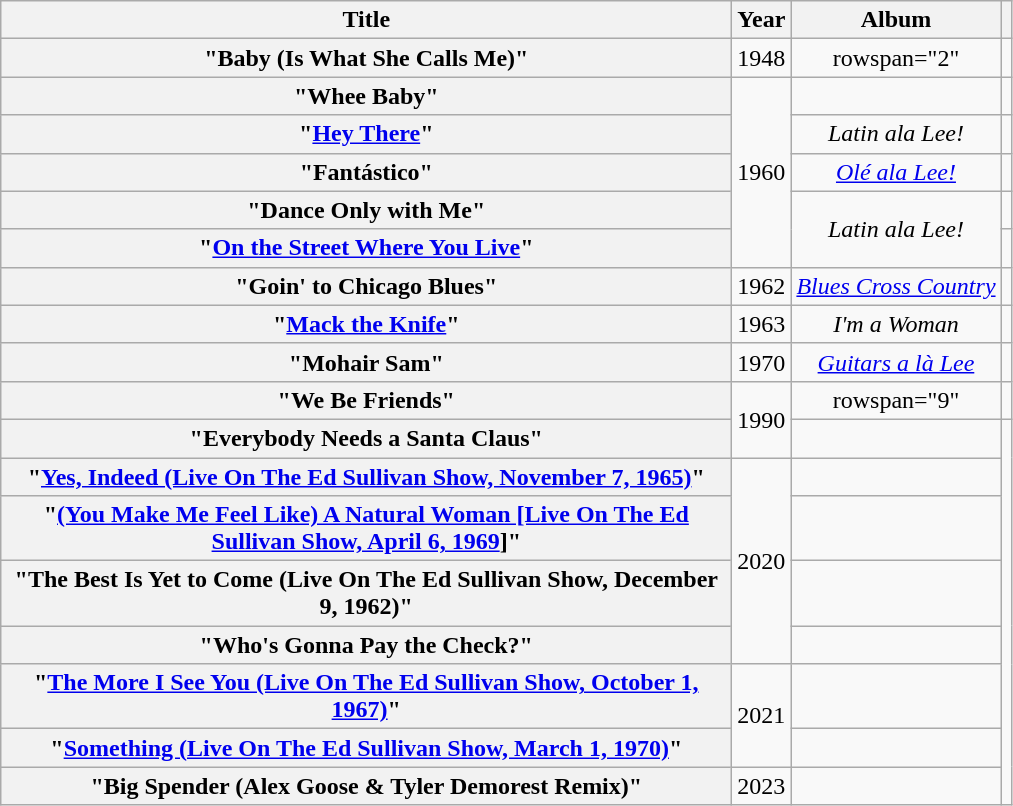<table class="wikitable plainrowheaders" style="text-align:center;">
<tr>
<th style="width:30em;">Title</th>
<th>Year</th>
<th>Album</th>
<th></th>
</tr>
<tr>
<th scope="row">"Baby (Is What She Calls Me)"</th>
<td>1948</td>
<td>rowspan="2" </td>
<td align="center"></td>
</tr>
<tr>
<th scope="row">"Whee Baby"</th>
<td rowspan="5">1960</td>
<td align="center"></td>
</tr>
<tr>
<th scope="row">"<a href='#'>Hey There</a>"</th>
<td><em>Latin ala Lee!</em></td>
<td align="center"></td>
</tr>
<tr>
<th scope="row">"Fantástico"</th>
<td><em><a href='#'>Olé ala Lee!</a></em></td>
<td align="center"></td>
</tr>
<tr>
<th scope="row">"Dance Only with Me"</th>
<td rowspan="2"><em>Latin ala Lee!</em></td>
<td align="center"></td>
</tr>
<tr>
<th scope="row">"<a href='#'>On the Street Where You Live</a>"</th>
<td align="center"></td>
</tr>
<tr>
<th scope="row">"Goin' to Chicago Blues"</th>
<td>1962</td>
<td><em><a href='#'>Blues Cross Country</a></em></td>
<td align="center"></td>
</tr>
<tr>
<th scope="row">"<a href='#'>Mack the Knife</a>"</th>
<td>1963</td>
<td><em>I'm a Woman</em></td>
<td align="center"></td>
</tr>
<tr>
<th scope="row">"Mohair Sam"</th>
<td>1970</td>
<td><em><a href='#'>Guitars a là Lee</a></em></td>
<td align="center"></td>
</tr>
<tr>
<th scope="row">"We Be Friends"<br></th>
<td rowspan="2">1990</td>
<td>rowspan="9" </td>
<td align="center"></td>
</tr>
<tr>
<th scope="row">"Everybody Needs a Santa Claus"<br></th>
<td align="center"></td>
</tr>
<tr>
<th scope="row">"<a href='#'>Yes, Indeed (Live On The Ed Sullivan Show, November 7, 1965)</a>"<br></th>
<td rowspan="4">2020</td>
<td align="center"></td>
</tr>
<tr>
<th scope="row">"<a href='#'>(You Make Me Feel Like) A Natural Woman [Live On The Ed Sullivan Show, April 6, 1969</a>]"</th>
<td align="center"></td>
</tr>
<tr>
<th scope="row">"The Best Is Yet to Come (Live On The Ed Sullivan Show, December 9, 1962)"</th>
<td align="center"></td>
</tr>
<tr>
<th scope="row">"Who's Gonna Pay the Check?"</th>
<td align="center"></td>
</tr>
<tr>
<th scope="row">"<a href='#'>The More I See You (Live On The Ed Sullivan Show, October 1, 1967)</a>"</th>
<td rowspan="2">2021</td>
<td align="center"></td>
</tr>
<tr>
<th scope="row">"<a href='#'>Something (Live On The Ed Sullivan Show, March 1, 1970)</a>"</th>
<td align="center"></td>
</tr>
<tr>
<th scope="row">"Big Spender (Alex Goose & Tyler Demorest Remix)"</th>
<td>2023</td>
<td align="center"></td>
</tr>
</table>
